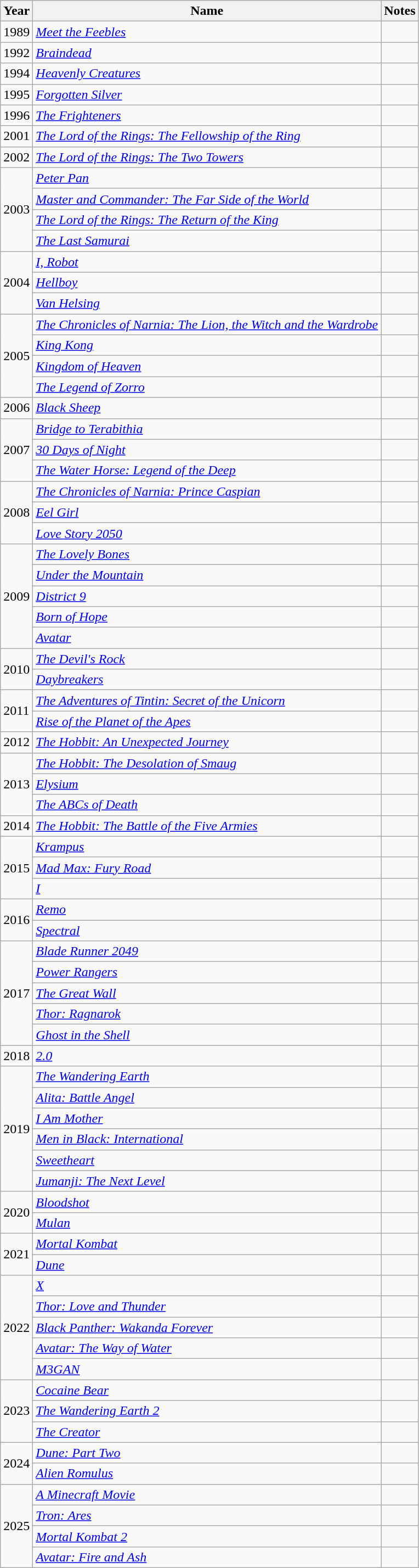<table class="wikitable">
<tr>
<th>Year</th>
<th>Name</th>
<th>Notes</th>
</tr>
<tr>
<td>1989</td>
<td><em><a href='#'>Meet the Feebles</a></em></td>
<td></td>
</tr>
<tr>
<td>1992</td>
<td><em><a href='#'>Braindead</a></em></td>
<td></td>
</tr>
<tr>
<td>1994</td>
<td><em><a href='#'>Heavenly Creatures</a></em></td>
<td></td>
</tr>
<tr>
<td>1995</td>
<td><em><a href='#'>Forgotten Silver</a></em></td>
<td></td>
</tr>
<tr>
<td>1996</td>
<td><em><a href='#'>The Frighteners</a></em></td>
<td></td>
</tr>
<tr>
<td>2001</td>
<td><em><a href='#'>The Lord of the Rings: The Fellowship of the Ring</a></em></td>
<td></td>
</tr>
<tr>
<td>2002</td>
<td><em><a href='#'>The Lord of the Rings: The Two Towers</a></em></td>
<td></td>
</tr>
<tr>
<td rowspan="4">2003</td>
<td><em><a href='#'>Peter Pan</a></em></td>
<td></td>
</tr>
<tr>
<td><em><a href='#'>Master and Commander: The Far Side of the World</a></em></td>
<td></td>
</tr>
<tr>
<td><em><a href='#'>The Lord of the Rings: The Return of the King</a></em></td>
<td></td>
</tr>
<tr>
<td><em><a href='#'>The Last Samurai</a></em></td>
<td></td>
</tr>
<tr>
<td rowspan="3">2004</td>
<td><em><a href='#'>I, Robot</a></em></td>
<td></td>
</tr>
<tr>
<td><em><a href='#'>Hellboy</a></em></td>
<td></td>
</tr>
<tr>
<td><em><a href='#'>Van Helsing</a></em></td>
<td></td>
</tr>
<tr>
<td rowspan="4">2005</td>
<td><em><a href='#'>The Chronicles of Narnia: The Lion, the Witch and the Wardrobe</a></em></td>
<td></td>
</tr>
<tr>
<td><em><a href='#'>King Kong</a></em></td>
<td></td>
</tr>
<tr>
<td><em><a href='#'>Kingdom of Heaven</a></em></td>
<td></td>
</tr>
<tr>
<td><em><a href='#'>The Legend of Zorro</a></em></td>
<td></td>
</tr>
<tr>
<td>2006</td>
<td><em><a href='#'>Black Sheep</a></em></td>
<td></td>
</tr>
<tr>
<td rowspan="3">2007</td>
<td><em><a href='#'>Bridge to Terabithia</a></em></td>
<td></td>
</tr>
<tr>
<td><em><a href='#'>30 Days of Night</a></em></td>
<td></td>
</tr>
<tr>
<td><em><a href='#'>The Water Horse: Legend of the Deep</a></em></td>
<td></td>
</tr>
<tr>
<td rowspan="3">2008</td>
<td><em><a href='#'>The Chronicles of Narnia: Prince Caspian</a></em></td>
<td></td>
</tr>
<tr>
<td><em><a href='#'>Eel Girl</a></em></td>
<td></td>
</tr>
<tr>
<td><em><a href='#'>Love Story 2050</a></em></td>
<td></td>
</tr>
<tr>
<td rowspan="5">2009</td>
<td><em><a href='#'>The Lovely Bones</a></em></td>
<td></td>
</tr>
<tr>
<td><em><a href='#'>Under the Mountain</a></em></td>
<td></td>
</tr>
<tr>
<td><em><a href='#'>District 9</a></em></td>
<td></td>
</tr>
<tr>
<td><em><a href='#'>Born of Hope</a></em> </td>
<td></td>
</tr>
<tr>
<td><em><a href='#'>Avatar</a></em> </td>
<td></td>
</tr>
<tr>
<td rowspan="2">2010</td>
<td><em><a href='#'>The Devil's Rock</a></em></td>
<td></td>
</tr>
<tr>
<td><em><a href='#'>Daybreakers</a></em></td>
<td></td>
</tr>
<tr>
<td rowspan="2">2011</td>
<td><em><a href='#'>The Adventures of Tintin: Secret of the Unicorn</a></em></td>
<td></td>
</tr>
<tr>
<td><em><a href='#'>Rise of the Planet of the Apes</a></em></td>
<td></td>
</tr>
<tr>
<td>2012</td>
<td><em><a href='#'>The Hobbit: An Unexpected Journey</a></em></td>
<td></td>
</tr>
<tr>
<td rowspan="3">2013</td>
<td><em><a href='#'>The Hobbit: The Desolation of Smaug</a></em></td>
<td></td>
</tr>
<tr>
<td><em><a href='#'>Elysium</a></em> </td>
<td></td>
</tr>
<tr>
<td><em><a href='#'>The ABCs of Death</a></em></td>
<td></td>
</tr>
<tr>
<td>2014</td>
<td><em><a href='#'>The Hobbit: The Battle of the Five Armies</a></em></td>
<td></td>
</tr>
<tr>
<td rowspan="3">2015</td>
<td><em><a href='#'>Krampus</a></em></td>
<td></td>
</tr>
<tr>
<td><em><a href='#'>Mad Max: Fury Road</a></em></td>
<td></td>
</tr>
<tr>
<td><em><a href='#'>I</a></em></td>
<td></td>
</tr>
<tr>
<td rowspan="2">2016</td>
<td><em><a href='#'>Remo</a></em></td>
<td></td>
</tr>
<tr>
<td><em><a href='#'>Spectral</a></em></td>
<td></td>
</tr>
<tr>
<td rowspan="5">2017</td>
<td><em><a href='#'>Blade Runner 2049</a></em></td>
<td></td>
</tr>
<tr>
<td><em><a href='#'>Power Rangers</a></em></td>
<td></td>
</tr>
<tr>
<td><em><a href='#'>The Great Wall</a></em></td>
<td></td>
</tr>
<tr>
<td><em><a href='#'>Thor: Ragnarok</a></em></td>
<td></td>
</tr>
<tr>
<td><em><a href='#'>Ghost in the Shell</a></em></td>
<td></td>
</tr>
<tr>
<td>2018</td>
<td><em><a href='#'>2.0</a></em></td>
<td></td>
</tr>
<tr>
<td rowspan="6">2019</td>
<td><em><a href='#'>The Wandering Earth</a></em> </td>
<td></td>
</tr>
<tr>
<td><em><a href='#'>Alita: Battle Angel</a></em> </td>
<td></td>
</tr>
<tr>
<td><em><a href='#'>I Am Mother</a></em></td>
<td></td>
</tr>
<tr>
<td><em><a href='#'>Men in Black: International</a></em></td>
<td></td>
</tr>
<tr>
<td><em><a href='#'>Sweetheart</a></em></td>
<td></td>
</tr>
<tr>
<td><em><a href='#'>Jumanji: The Next Level</a></em></td>
<td></td>
</tr>
<tr>
<td rowspan="2">2020</td>
<td><em><a href='#'>Bloodshot</a></em></td>
<td></td>
</tr>
<tr>
<td><em><a href='#'>Mulan</a></em></td>
<td></td>
</tr>
<tr>
<td rowspan="2">2021</td>
<td><em><a href='#'>Mortal Kombat</a></em></td>
<td></td>
</tr>
<tr>
<td><em><a href='#'>Dune</a></em></td>
<td></td>
</tr>
<tr>
<td rowspan="5">2022</td>
<td><em><a href='#'>X</a></em></td>
<td></td>
</tr>
<tr>
<td><em><a href='#'>Thor: Love and Thunder</a></em></td>
<td></td>
</tr>
<tr>
<td><em><a href='#'>Black Panther: Wakanda Forever</a></em></td>
<td></td>
</tr>
<tr>
<td><em><a href='#'>Avatar: The Way of Water</a></em></td>
<td></td>
</tr>
<tr>
<td><em><a href='#'>M3GAN</a></em></td>
<td></td>
</tr>
<tr>
<td rowspan="3">2023</td>
<td><em><a href='#'>Cocaine Bear</a></em></td>
<td></td>
</tr>
<tr>
<td><em><a href='#'>The Wandering Earth 2</a></em></td>
<td></td>
</tr>
<tr>
<td><em><a href='#'>The Creator</a></em></td>
<td></td>
</tr>
<tr>
<td rowspan="2">2024</td>
<td><em><a href='#'>Dune: Part Two</a></em></td>
<td></td>
</tr>
<tr>
<td><em><a href='#'>Alien Romulus</a></em></td>
<td></td>
</tr>
<tr>
<td rowspan="4">2025</td>
<td><em><a href='#'>A Minecraft Movie</a></em></td>
<td></td>
</tr>
<tr>
<td><em><a href='#'>Tron: Ares</a></em></td>
<td></td>
</tr>
<tr>
<td><em><a href='#'>Mortal Kombat 2</a></em></td>
<td></td>
</tr>
<tr>
<td><em><a href='#'>Avatar: Fire and Ash</a></em></td>
<td></td>
</tr>
</table>
